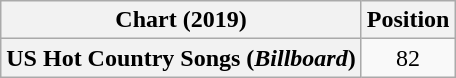<table class="wikitable plainrowheaders" style="text-align:center">
<tr>
<th scope="col">Chart (2019)</th>
<th scope="col">Position</th>
</tr>
<tr>
<th scope="row">US Hot Country Songs (<em>Billboard</em>)</th>
<td>82</td>
</tr>
</table>
